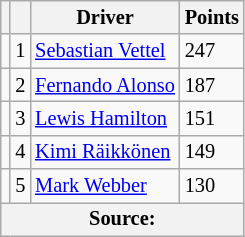<table class="wikitable" style="font-size: 85%;">
<tr>
<th></th>
<th></th>
<th>Driver</th>
<th>Points</th>
</tr>
<tr>
<td align="left"></td>
<td align="center">1</td>
<td> <a href='#'>Sebastian Vettel</a></td>
<td align="left">247</td>
</tr>
<tr>
<td align="left"></td>
<td align="center">2</td>
<td> <a href='#'>Fernando Alonso</a></td>
<td align="left">187</td>
</tr>
<tr>
<td align="left"></td>
<td align="center">3</td>
<td> <a href='#'>Lewis Hamilton</a></td>
<td align="left">151</td>
</tr>
<tr>
<td align="left"></td>
<td align="center">4</td>
<td> <a href='#'>Kimi Räikkönen</a></td>
<td align="left">149</td>
</tr>
<tr>
<td align="left"></td>
<td align="center">5</td>
<td> <a href='#'>Mark Webber</a></td>
<td align="left">130</td>
</tr>
<tr>
<th colspan=4>Source:</th>
</tr>
</table>
